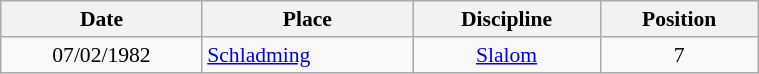<table class="wikitable" width=40% style="font-size:90%; text-align:center;">
<tr>
<th>Date</th>
<th>Place</th>
<th>Discipline</th>
<th>Position</th>
</tr>
<tr>
<td>07/02/1982</td>
<td align=left> <a href='#'>Schladming</a></td>
<td><a href='#'>Slalom</a></td>
<td>7</td>
</tr>
</table>
